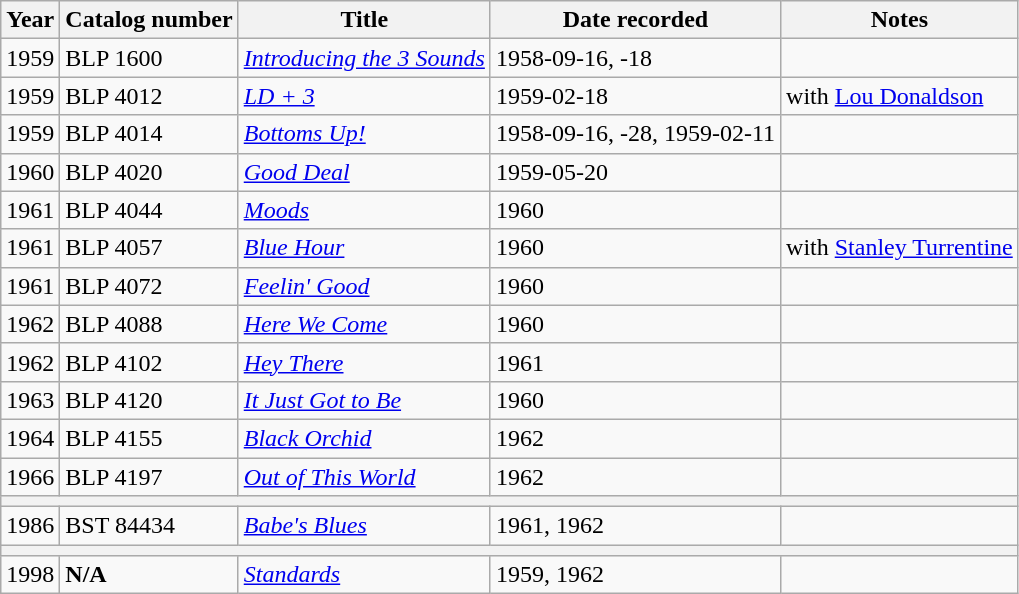<table class="wikitable sortable">
<tr>
<th>Year</th>
<th>Catalog number</th>
<th>Title</th>
<th>Date recorded</th>
<th>Notes</th>
</tr>
<tr>
<td>1959</td>
<td>BLP 1600</td>
<td><em><a href='#'>Introducing the 3 Sounds</a></em></td>
<td>1958-09-16, -18</td>
<td></td>
</tr>
<tr>
<td>1959</td>
<td>BLP 4012</td>
<td><em><a href='#'>LD + 3</a></em></td>
<td>1959-02-18</td>
<td>with <a href='#'>Lou Donaldson</a></td>
</tr>
<tr>
<td>1959</td>
<td>BLP 4014</td>
<td><em><a href='#'>Bottoms Up!</a></em></td>
<td>1958-09-16, -28, 1959-02-11</td>
<td></td>
</tr>
<tr>
<td>1960</td>
<td>BLP 4020</td>
<td><em><a href='#'>Good Deal</a></em></td>
<td>1959-05-20</td>
<td></td>
</tr>
<tr>
<td>1961</td>
<td>BLP 4044</td>
<td><em><a href='#'>Moods</a></em></td>
<td>1960</td>
<td></td>
</tr>
<tr>
<td>1961</td>
<td>BLP 4057</td>
<td><em><a href='#'>Blue Hour</a></em></td>
<td>1960</td>
<td>with <a href='#'>Stanley Turrentine</a></td>
</tr>
<tr>
<td>1961</td>
<td>BLP 4072</td>
<td><em><a href='#'>Feelin' Good</a></em></td>
<td>1960</td>
<td></td>
</tr>
<tr>
<td>1962</td>
<td>BLP 4088</td>
<td><em><a href='#'>Here We Come</a></em></td>
<td>1960</td>
<td></td>
</tr>
<tr>
<td>1962</td>
<td>BLP 4102</td>
<td><em><a href='#'>Hey There</a></em></td>
<td>1961</td>
<td></td>
</tr>
<tr>
<td>1963</td>
<td>BLP 4120</td>
<td><em><a href='#'>It Just Got to Be</a></em></td>
<td>1960</td>
<td></td>
</tr>
<tr>
<td>1964</td>
<td>BLP 4155</td>
<td><em><a href='#'>Black Orchid</a></em></td>
<td>1962</td>
<td></td>
</tr>
<tr>
<td>1966</td>
<td>BLP 4197</td>
<td><em><a href='#'>Out of This World</a></em></td>
<td>1962</td>
<td></td>
</tr>
<tr>
<th colspan="5"></th>
</tr>
<tr>
<td>1986</td>
<td>BST 84434</td>
<td><em><a href='#'>Babe's Blues</a></em></td>
<td>1961, 1962</td>
<td></td>
</tr>
<tr>
<th colspan="5"></th>
</tr>
<tr>
<td>1998</td>
<td><strong>N/A</strong></td>
<td><em><a href='#'>Standards</a></em></td>
<td>1959, 1962</td>
<td></td>
</tr>
</table>
